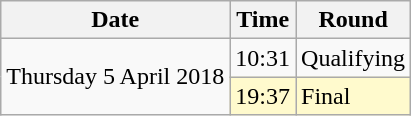<table class="wikitable">
<tr>
<th>Date</th>
<th>Time</th>
<th>Round</th>
</tr>
<tr>
<td rowspan=2>Thursday 5 April 2018</td>
<td>10:31</td>
<td>Qualifying</td>
</tr>
<tr>
<td style=background:lemonchiffon>19:37</td>
<td style=background:lemonchiffon>Final</td>
</tr>
</table>
